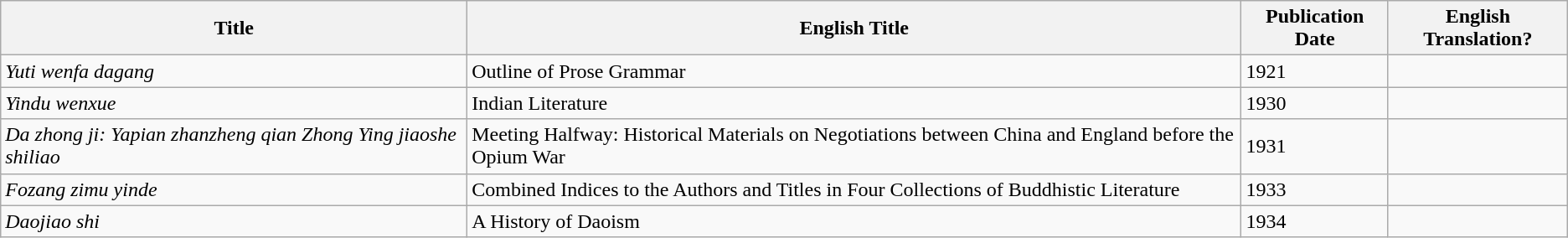<table class="wikitable">
<tr>
<th>Title</th>
<th>English Title</th>
<th>Publication Date</th>
<th>English Translation?</th>
</tr>
<tr>
<td><em>Yuti wenfa dagang</em></td>
<td>Outline of Prose Grammar</td>
<td>1921</td>
<td></td>
</tr>
<tr>
<td><em>Yindu wenxue</em></td>
<td>Indian Literature</td>
<td>1930</td>
<td></td>
</tr>
<tr>
<td><em>Da zhong ji: Yapian zhanzheng qian Zhong Ying jiaoshe shiliao</em></td>
<td>Meeting Halfway: Historical Materials on Negotiations between China and England before the Opium War</td>
<td>1931</td>
<td></td>
</tr>
<tr>
<td><em>Fozang zimu yinde</em></td>
<td>Combined Indices to the Authors and Titles in Four Collections of Buddhistic Literature</td>
<td>1933</td>
<td></td>
</tr>
<tr>
<td><em>Daojiao shi</em></td>
<td>A History of Daoism</td>
<td>1934</td>
</tr>
</table>
